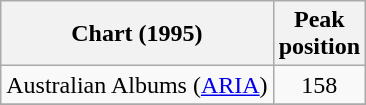<table class="wikitable sortable plainrowheaders" style="text-align:center">
<tr>
<th scope="col">Chart (1995)</th>
<th scope="col">Peak<br>position</th>
</tr>
<tr>
<td align="left">Australian Albums (<a href='#'>ARIA</a>)</td>
<td align="center">158</td>
</tr>
<tr>
</tr>
<tr>
</tr>
<tr>
</tr>
</table>
